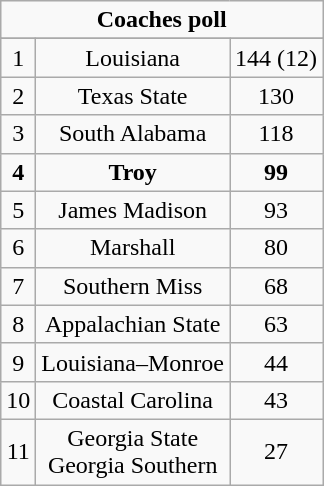<table class="wikitable">
<tr align="center">
<td align="center" Colspan="3"><strong>Coaches poll</strong></td>
</tr>
<tr align="center">
</tr>
<tr align="center">
<td>1</td>
<td>Louisiana</td>
<td>144 (12)</td>
</tr>
<tr align="center">
<td>2</td>
<td>Texas State</td>
<td>130</td>
</tr>
<tr align="center">
<td>3</td>
<td>South Alabama</td>
<td>118</td>
</tr>
<tr align="center">
<td><strong>4</strong></td>
<td><strong>Troy</strong></td>
<td><strong>99</strong></td>
</tr>
<tr align="center">
<td>5</td>
<td>James Madison</td>
<td>93</td>
</tr>
<tr align="center">
<td>6</td>
<td>Marshall</td>
<td>80</td>
</tr>
<tr align="center">
<td>7</td>
<td>Southern Miss</td>
<td>68</td>
</tr>
<tr align="center">
<td>8</td>
<td>Appalachian State</td>
<td>63</td>
</tr>
<tr align="center">
<td>9</td>
<td>Louisiana–Monroe</td>
<td>44</td>
</tr>
<tr align="center">
<td>10</td>
<td>Coastal Carolina</td>
<td>43</td>
</tr>
<tr align="center">
<td rowspan=2>11</td>
<td rowspan=2>Georgia State<br>Georgia Southern</td>
<td rowspan=2>27</td>
</tr>
</table>
